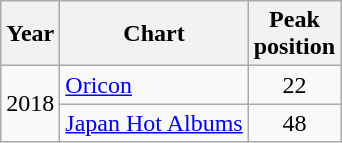<table class="wikitable">
<tr>
<th>Year</th>
<th>Chart</th>
<th>Peak<br>position</th>
</tr>
<tr>
<td rowspan="2">2018</td>
<td><a href='#'>Oricon</a></td>
<td style="text-align:center">22</td>
</tr>
<tr>
<td><a href='#'>Japan Hot Albums</a></td>
<td style="text-align:center">48</td>
</tr>
</table>
